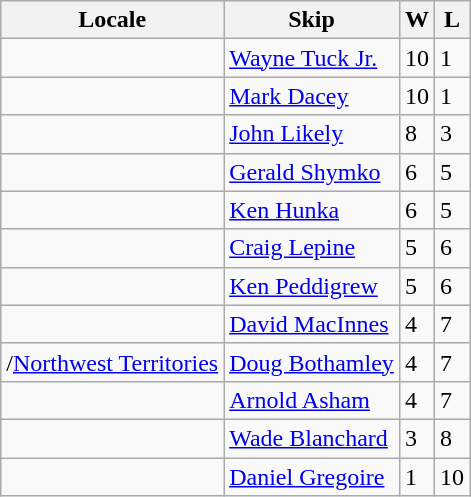<table class="wikitable" border="1">
<tr>
<th>Locale</th>
<th>Skip</th>
<th>W</th>
<th>L</th>
</tr>
<tr>
<td></td>
<td><a href='#'>Wayne Tuck Jr.</a></td>
<td>10</td>
<td>1</td>
</tr>
<tr>
<td></td>
<td><a href='#'>Mark Dacey</a></td>
<td>10</td>
<td>1</td>
</tr>
<tr>
<td></td>
<td><a href='#'>John Likely</a></td>
<td>8</td>
<td>3</td>
</tr>
<tr>
<td></td>
<td><a href='#'>Gerald Shymko</a></td>
<td>6</td>
<td>5</td>
</tr>
<tr>
<td></td>
<td><a href='#'>Ken Hunka</a></td>
<td>6</td>
<td>5</td>
</tr>
<tr>
<td></td>
<td><a href='#'>Craig Lepine</a></td>
<td>5</td>
<td>6</td>
</tr>
<tr>
<td></td>
<td><a href='#'>Ken Peddigrew</a></td>
<td>5</td>
<td>6</td>
</tr>
<tr>
<td></td>
<td><a href='#'>David MacInnes</a></td>
<td>4</td>
<td>7</td>
</tr>
<tr>
<td>/<a href='#'>Northwest Territories</a></td>
<td><a href='#'>Doug Bothamley</a></td>
<td>4</td>
<td>7</td>
</tr>
<tr>
<td></td>
<td><a href='#'>Arnold Asham</a></td>
<td>4</td>
<td>7</td>
</tr>
<tr>
<td></td>
<td><a href='#'>Wade Blanchard</a></td>
<td>3</td>
<td>8</td>
</tr>
<tr>
<td></td>
<td><a href='#'>Daniel Gregoire</a></td>
<td>1</td>
<td>10</td>
</tr>
</table>
